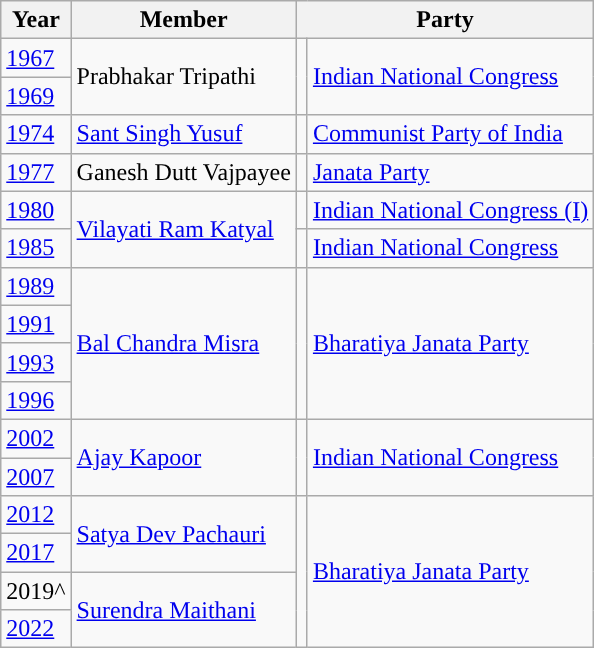<table class="wikitable">
<tr>
<th>Year</th>
<th>Member</th>
<th colspan="2">Party</th>
</tr>
<tr>
<td><a href='#'>1967</a></td>
<td rowspan="2">Prabhakar Tripathi</td>
<td rowspan="2" style="background-color: "></td>
<td rowspan="2"><a href='#'>Indian National Congress</a></td>
</tr>
<tr>
<td><a href='#'>1969</a></td>
</tr>
<tr>
<td><a href='#'>1974</a></td>
<td><a href='#'>Sant Singh Yusuf</a></td>
<td style="background-color: "></td>
<td><a href='#'>Communist Party of India</a></td>
</tr>
<tr>
<td><a href='#'>1977</a></td>
<td>Ganesh Dutt Vajpayee</td>
<td style="background-color: "></td>
<td><a href='#'>Janata Party</a></td>
</tr>
<tr>
<td><a href='#'>1980</a></td>
<td rowspan="2"><a href='#'>Vilayati Ram Katyal</a></td>
<td style="background-color: "></td>
<td><a href='#'>Indian National Congress (I)</a></td>
</tr>
<tr>
<td><a href='#'>1985</a></td>
<td style="background-color: "></td>
<td><a href='#'>Indian National Congress</a></td>
</tr>
<tr>
<td><a href='#'>1989</a></td>
<td rowspan="4"><a href='#'>Bal Chandra Misra</a></td>
<td rowspan="4" style="background-color: "></td>
<td rowspan="4"><a href='#'>Bharatiya Janata Party</a></td>
</tr>
<tr>
<td><a href='#'>1991</a></td>
</tr>
<tr>
<td><a href='#'>1993</a></td>
</tr>
<tr>
<td><a href='#'>1996</a></td>
</tr>
<tr>
<td><a href='#'>2002</a></td>
<td rowspan="2"><a href='#'>Ajay Kapoor</a></td>
<td rowspan="2" style="background-color: "></td>
<td rowspan="2"><a href='#'>Indian National Congress</a></td>
</tr>
<tr>
<td><a href='#'>2007</a></td>
</tr>
<tr>
<td><a href='#'>2012</a></td>
<td rowspan="2"><a href='#'>Satya Dev Pachauri</a></td>
<td rowspan="4" style="background-color: "></td>
<td rowspan="4"><a href='#'>Bharatiya Janata Party</a></td>
</tr>
<tr>
<td><a href='#'>2017</a></td>
</tr>
<tr>
<td>2019^</td>
<td rowspan="2"><a href='#'>Surendra Maithani</a></td>
</tr>
<tr>
<td><a href='#'>2022</a></td>
</tr>
</table>
